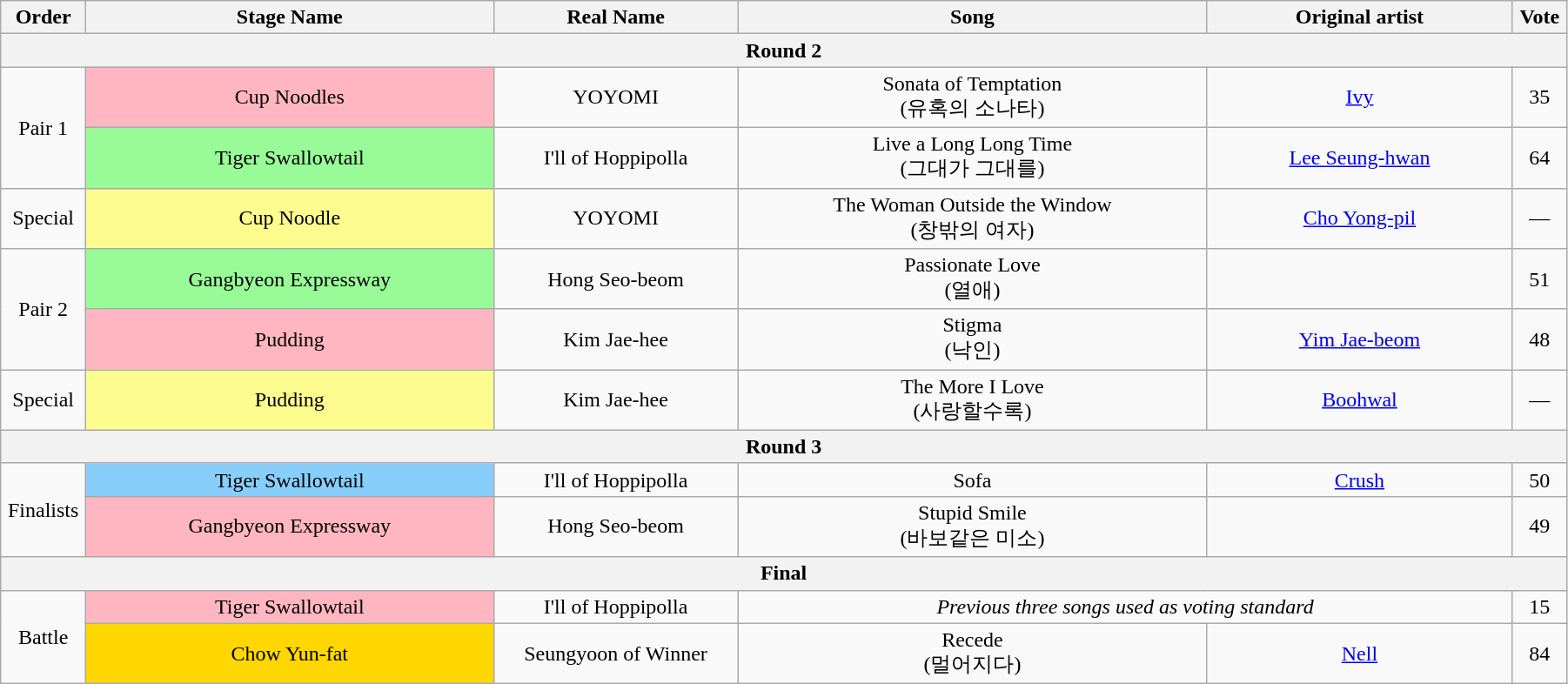<table class="wikitable" style="text-align:center; width:95%;">
<tr>
<th style="width:1%;">Order</th>
<th style="width:20%;">Stage Name</th>
<th style="width:12%;">Real Name</th>
<th style="width:23%;">Song</th>
<th style="width:15%;">Original artist</th>
<th style="width:1%;">Vote</th>
</tr>
<tr>
<th colspan=6>Round 2</th>
</tr>
<tr>
<td rowspan=2>Pair 1</td>
<td bgcolor="lightpink">Cup Noodles</td>
<td>YOYOMI</td>
<td>Sonata of Temptation<br>(유혹의 소나타)</td>
<td><a href='#'>Ivy</a></td>
<td>35</td>
</tr>
<tr>
<td bgcolor="palegreen">Tiger Swallowtail</td>
<td>I'll of Hoppipolla</td>
<td>Live a Long Long Time<br>(그대가 그대를)</td>
<td><a href='#'>Lee Seung-hwan</a></td>
<td>64</td>
</tr>
<tr>
<td>Special</td>
<td bgcolor="#FDFC8F">Cup Noodle</td>
<td>YOYOMI</td>
<td>The Woman Outside the Window<br>(창밖의 여자)</td>
<td><a href='#'>Cho Yong-pil</a></td>
<td>—</td>
</tr>
<tr>
<td rowspan=2>Pair 2</td>
<td bgcolor="palegreen">Gangbyeon Expressway</td>
<td>Hong Seo-beom</td>
<td>Passionate Love<br>(열애)</td>
<td></td>
<td>51</td>
</tr>
<tr>
<td bgcolor="lightpink">Pudding</td>
<td>Kim Jae-hee</td>
<td>Stigma<br>(낙인)</td>
<td><a href='#'>Yim Jae-beom</a></td>
<td>48</td>
</tr>
<tr>
<td>Special</td>
<td bgcolor="#FDFC8F">Pudding</td>
<td>Kim Jae-hee</td>
<td>The More I Love<br>(사랑할수록)</td>
<td><a href='#'>Boohwal</a></td>
<td>—</td>
</tr>
<tr>
<th colspan=6>Round 3</th>
</tr>
<tr>
<td rowspan=2>Finalists</td>
<td bgcolor="lightskyblue">Tiger Swallowtail</td>
<td>I'll of Hoppipolla</td>
<td>Sofa</td>
<td><a href='#'>Crush</a></td>
<td>50</td>
</tr>
<tr>
<td bgcolor="lightpink">Gangbyeon Expressway</td>
<td>Hong Seo-beom</td>
<td>Stupid Smile<br>(바보같은 미소)</td>
<td></td>
<td>49</td>
</tr>
<tr>
<th colspan=6>Final</th>
</tr>
<tr>
<td rowspan=2>Battle</td>
<td bgcolor="lightpink">Tiger Swallowtail</td>
<td>I'll of Hoppipolla</td>
<td colspan=2><em>Previous three songs used as voting standard</em></td>
<td>15</td>
</tr>
<tr>
<td bgcolor="gold">Chow Yun-fat</td>
<td>Seungyoon of Winner</td>
<td>Recede<br>(멀어지다)</td>
<td><a href='#'>Nell</a></td>
<td>84</td>
</tr>
</table>
